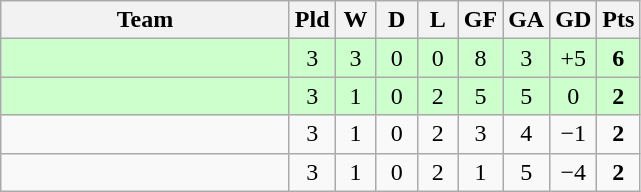<table class="wikitable" style="text-align: center;">
<tr>
<th width=185>Team</th>
<th width=20>Pld</th>
<th width=20>W</th>
<th width=20>D</th>
<th width=20>L</th>
<th width=20>GF</th>
<th width=20>GA</th>
<th width=20>GD</th>
<th width=20>Pts</th>
</tr>
<tr style="background:#cfc;">
<td align=left></td>
<td>3</td>
<td>3</td>
<td>0</td>
<td>0</td>
<td>8</td>
<td>3</td>
<td>+5</td>
<td><strong>6</strong></td>
</tr>
<tr style="background:#cfc;">
<td align=left></td>
<td>3</td>
<td>1</td>
<td>0</td>
<td>2</td>
<td>5</td>
<td>5</td>
<td>0</td>
<td><strong>2</strong></td>
</tr>
<tr>
<td align=left></td>
<td>3</td>
<td>1</td>
<td>0</td>
<td>2</td>
<td>3</td>
<td>4</td>
<td>−1</td>
<td><strong>2</strong></td>
</tr>
<tr>
<td align=left></td>
<td>3</td>
<td>1</td>
<td>0</td>
<td>2</td>
<td>1</td>
<td>5</td>
<td>−4</td>
<td><strong>2</strong></td>
</tr>
</table>
